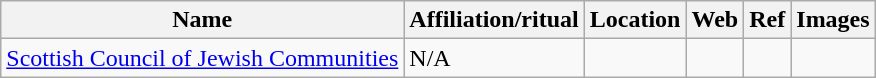<table class="wikitable sortable">
<tr>
<th>Name</th>
<th>Affiliation/ritual</th>
<th>Location</th>
<th>Web</th>
<th>Ref</th>
<th>Images</th>
</tr>
<tr>
<td><a href='#'>Scottish Council of Jewish Communities</a></td>
<td>N/A</td>
<td></td>
<td></td>
<td></td>
<td></td>
</tr>
</table>
